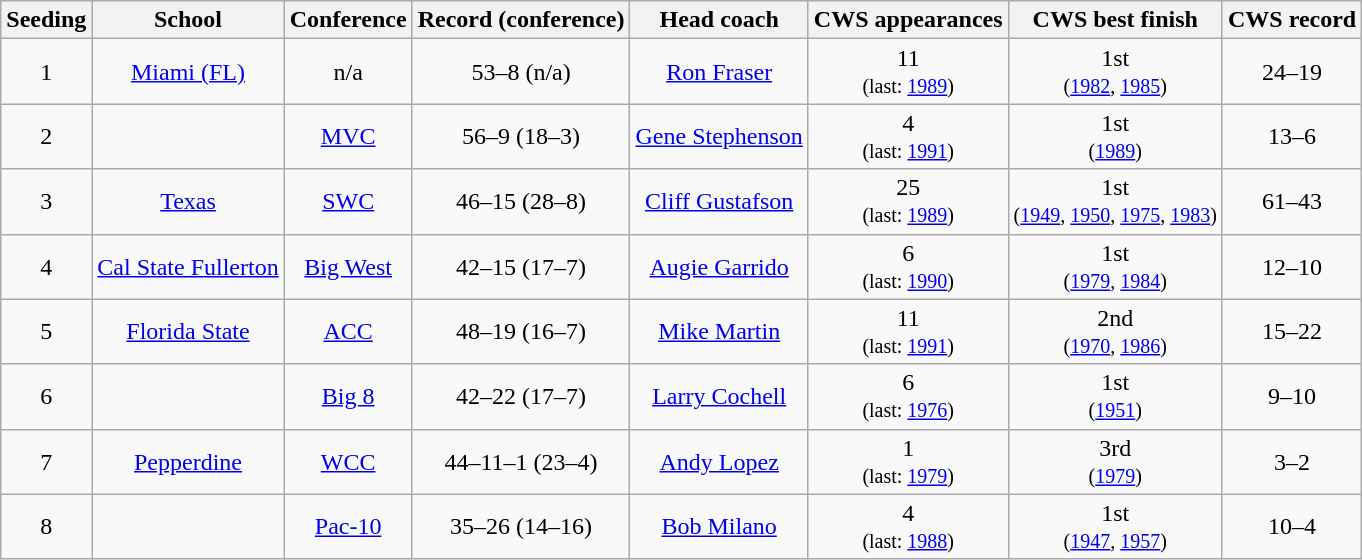<table class="wikitable">
<tr>
<th>Seeding</th>
<th>School</th>
<th>Conference</th>
<th>Record (conference)</th>
<th>Head coach</th>
<th>CWS appearances</th>
<th>CWS best finish</th>
<th>CWS record</th>
</tr>
<tr align=center>
<td>1</td>
<td><a href='#'>Miami (FL)</a></td>
<td>n/a</td>
<td>53–8 (n/a)</td>
<td><a href='#'>Ron Fraser</a></td>
<td>11<br><small>(last: <a href='#'>1989</a>)</small></td>
<td>1st<br><small>(<a href='#'>1982</a>, <a href='#'>1985</a>)</small></td>
<td>24–19</td>
</tr>
<tr align=center>
<td>2</td>
<td></td>
<td><a href='#'>MVC</a></td>
<td>56–9 (18–3)</td>
<td><a href='#'>Gene Stephenson</a></td>
<td>4<br><small>(last: <a href='#'>1991</a>)</small></td>
<td>1st<br><small>(<a href='#'>1989</a>)</small></td>
<td>13–6</td>
</tr>
<tr align=center>
<td>3</td>
<td><a href='#'>Texas</a></td>
<td><a href='#'>SWC</a></td>
<td>46–15 (28–8)</td>
<td><a href='#'>Cliff Gustafson</a></td>
<td>25<br><small>(last: <a href='#'>1989</a>)</small></td>
<td>1st<br><small>(<a href='#'>1949</a>, <a href='#'>1950</a>, <a href='#'>1975</a>, <a href='#'>1983</a>)</small></td>
<td>61–43</td>
</tr>
<tr align=center>
<td>4</td>
<td><a href='#'>Cal State Fullerton</a></td>
<td><a href='#'>Big West</a></td>
<td>42–15 (17–7)</td>
<td><a href='#'>Augie Garrido</a></td>
<td>6<br><small>(last: <a href='#'>1990</a>)</small></td>
<td>1st<br><small>(<a href='#'>1979</a>, <a href='#'>1984</a>)</small></td>
<td>12–10</td>
</tr>
<tr align=center>
<td>5</td>
<td><a href='#'>Florida State</a></td>
<td><a href='#'>ACC</a></td>
<td>48–19 (16–7)</td>
<td><a href='#'>Mike Martin</a></td>
<td>11<br><small>(last: <a href='#'>1991</a>)</small></td>
<td>2nd<br><small>(<a href='#'>1970</a>, <a href='#'>1986</a>)</small></td>
<td>15–22</td>
</tr>
<tr align=center>
<td>6</td>
<td></td>
<td><a href='#'>Big 8</a></td>
<td>42–22 (17–7)</td>
<td><a href='#'>Larry Cochell</a></td>
<td>6<br><small>(last: <a href='#'>1976</a>)</small></td>
<td>1st<br><small>(<a href='#'>1951</a>)</small></td>
<td>9–10</td>
</tr>
<tr align=center>
<td>7</td>
<td><a href='#'>Pepperdine</a></td>
<td><a href='#'>WCC</a></td>
<td>44–11–1 (23–4)</td>
<td><a href='#'>Andy Lopez</a></td>
<td>1<br><small>(last: <a href='#'>1979</a>)</small></td>
<td>3rd<br><small>(<a href='#'>1979</a>)</small></td>
<td>3–2</td>
</tr>
<tr align=center>
<td>8</td>
<td></td>
<td><a href='#'>Pac-10</a></td>
<td>35–26 (14–16)</td>
<td><a href='#'>Bob Milano</a></td>
<td>4<br><small>(last: <a href='#'>1988</a>)</small></td>
<td>1st<br><small>(<a href='#'>1947</a>, <a href='#'>1957</a>)</small></td>
<td>10–4</td>
</tr>
</table>
